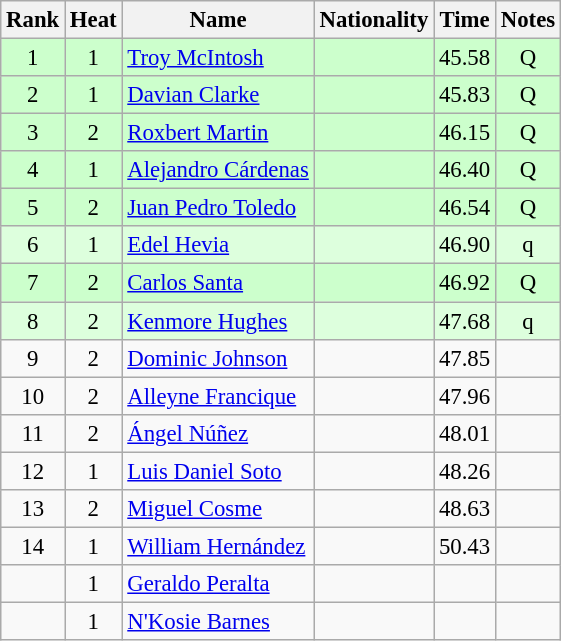<table class="wikitable sortable" style="text-align:center; font-size:95%">
<tr>
<th>Rank</th>
<th>Heat</th>
<th>Name</th>
<th>Nationality</th>
<th>Time</th>
<th>Notes</th>
</tr>
<tr bgcolor=ccffcc>
<td>1</td>
<td>1</td>
<td align=left><a href='#'>Troy McIntosh</a></td>
<td align=left></td>
<td>45.58</td>
<td>Q</td>
</tr>
<tr bgcolor=ccffcc>
<td>2</td>
<td>1</td>
<td align=left><a href='#'>Davian Clarke</a></td>
<td align=left></td>
<td>45.83</td>
<td>Q</td>
</tr>
<tr bgcolor=ccffcc>
<td>3</td>
<td>2</td>
<td align=left><a href='#'>Roxbert Martin</a></td>
<td align=left></td>
<td>46.15</td>
<td>Q</td>
</tr>
<tr bgcolor=ccffcc>
<td>4</td>
<td>1</td>
<td align=left><a href='#'>Alejandro Cárdenas</a></td>
<td align=left></td>
<td>46.40</td>
<td>Q</td>
</tr>
<tr bgcolor=ccffcc>
<td>5</td>
<td>2</td>
<td align=left><a href='#'>Juan Pedro Toledo</a></td>
<td align=left></td>
<td>46.54</td>
<td>Q</td>
</tr>
<tr bgcolor=ddffdd>
<td>6</td>
<td>1</td>
<td align=left><a href='#'>Edel Hevia</a></td>
<td align=left></td>
<td>46.90</td>
<td>q</td>
</tr>
<tr bgcolor=ccffcc>
<td>7</td>
<td>2</td>
<td align=left><a href='#'>Carlos Santa</a></td>
<td align=left></td>
<td>46.92</td>
<td>Q</td>
</tr>
<tr bgcolor=ddffdd>
<td>8</td>
<td>2</td>
<td align=left><a href='#'>Kenmore Hughes</a></td>
<td align=left></td>
<td>47.68</td>
<td>q</td>
</tr>
<tr>
<td>9</td>
<td>2</td>
<td align=left><a href='#'>Dominic Johnson</a></td>
<td align=left></td>
<td>47.85</td>
<td></td>
</tr>
<tr>
<td>10</td>
<td>2</td>
<td align=left><a href='#'>Alleyne Francique</a></td>
<td align=left></td>
<td>47.96</td>
<td></td>
</tr>
<tr>
<td>11</td>
<td>2</td>
<td align=left><a href='#'>Ángel Núñez</a></td>
<td align=left></td>
<td>48.01</td>
<td></td>
</tr>
<tr>
<td>12</td>
<td>1</td>
<td align=left><a href='#'>Luis Daniel Soto</a></td>
<td align=left></td>
<td>48.26</td>
<td></td>
</tr>
<tr>
<td>13</td>
<td>2</td>
<td align=left><a href='#'>Miguel Cosme</a></td>
<td align=left></td>
<td>48.63</td>
<td></td>
</tr>
<tr>
<td>14</td>
<td>1</td>
<td align=left><a href='#'>William Hernández</a></td>
<td align=left></td>
<td>50.43</td>
<td></td>
</tr>
<tr>
<td></td>
<td>1</td>
<td align=left><a href='#'>Geraldo Peralta</a></td>
<td align=left></td>
<td></td>
<td></td>
</tr>
<tr>
<td></td>
<td>1</td>
<td align=left><a href='#'>N'Kosie Barnes</a></td>
<td align=left></td>
<td></td>
<td></td>
</tr>
</table>
